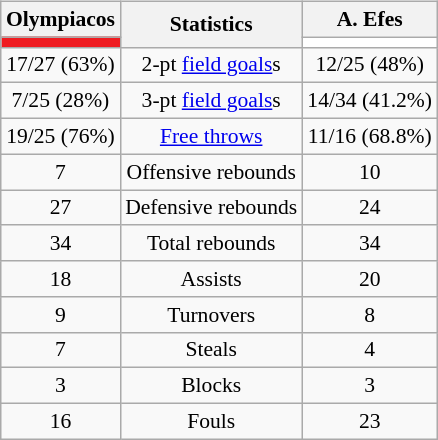<table style="width:100%;">
<tr>
<td valign=top align=right width=33%><br>













</td>
<td style="vertical-align:top; align:center; width:33%;"><br><table style="width:100%;">
<tr>
<td style="width=50%;"></td>
<td></td>
<td style="width=50%;"></td>
</tr>
</table>
<table class="wikitable" style="font-size:90%; text-align:center; margin:auto;" align=center>
<tr>
<th>Olympiacos</th>
<th rowspan=2>Statistics</th>
<th>A. Efes</th>
</tr>
<tr>
<td style="background:#EF1C21;"></td>
<td style="background:#FFFFFF;"></td>
</tr>
<tr>
<td>17/27 (63%)</td>
<td>2-pt <a href='#'>field goals</a>s</td>
<td>12/25 (48%)</td>
</tr>
<tr>
<td>7/25 (28%)</td>
<td>3-pt <a href='#'>field goals</a>s</td>
<td>14/34 (41.2%)</td>
</tr>
<tr>
<td>19/25 (76%)</td>
<td><a href='#'>Free throws</a></td>
<td>11/16 (68.8%)</td>
</tr>
<tr>
<td>7</td>
<td>Offensive rebounds</td>
<td>10</td>
</tr>
<tr>
<td>27</td>
<td>Defensive rebounds</td>
<td>24</td>
</tr>
<tr>
<td>34</td>
<td>Total rebounds</td>
<td>34</td>
</tr>
<tr>
<td>18</td>
<td>Assists</td>
<td>20</td>
</tr>
<tr>
<td>9</td>
<td>Turnovers</td>
<td>8</td>
</tr>
<tr>
<td>7</td>
<td>Steals</td>
<td>4</td>
</tr>
<tr>
<td>3</td>
<td>Blocks</td>
<td>3</td>
</tr>
<tr>
<td>16</td>
<td>Fouls</td>
<td>23</td>
</tr>
</table>
</td>
<td style="vertical-align:top; align:left; width:33%;"><br>













</td>
</tr>
</table>
